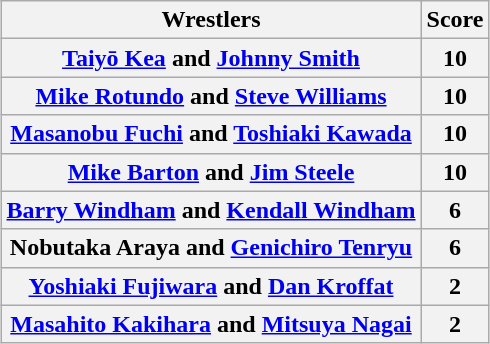<table class="wikitable" style="margin: 1em auto 1em auto">
<tr>
<th>Wrestlers</th>
<th>Score</th>
</tr>
<tr>
<th><a href='#'>Taiyō Kea</a> and <a href='#'>Johnny Smith</a></th>
<th>10</th>
</tr>
<tr>
<th><a href='#'>Mike Rotundo</a> and <a href='#'>Steve Williams</a></th>
<th>10</th>
</tr>
<tr>
<th><a href='#'>Masanobu Fuchi</a> and <a href='#'>Toshiaki Kawada</a></th>
<th>10</th>
</tr>
<tr>
<th><a href='#'>Mike Barton</a> and <a href='#'>Jim Steele</a></th>
<th>10</th>
</tr>
<tr>
<th><a href='#'>Barry Windham</a> and <a href='#'>Kendall Windham</a></th>
<th>6</th>
</tr>
<tr>
<th>Nobutaka Araya and <a href='#'>Genichiro Tenryu</a></th>
<th>6</th>
</tr>
<tr>
<th><a href='#'>Yoshiaki Fujiwara</a> and <a href='#'>Dan Kroffat</a></th>
<th>2</th>
</tr>
<tr>
<th><a href='#'>Masahito Kakihara</a> and <a href='#'>Mitsuya Nagai</a></th>
<th>2</th>
</tr>
</table>
